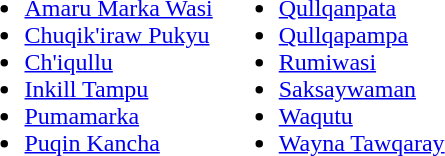<table>
<tr valign="top">
<td><br><ul><li><a href='#'>Amaru Marka Wasi</a></li><li><a href='#'>Chuqik'iraw Pukyu</a></li><li><a href='#'>Ch'iqullu</a></li><li><a href='#'>Inkill Tampu</a></li><li><a href='#'>Pumamarka</a></li><li><a href='#'>Puqin Kancha</a></li></ul></td>
<td><br><ul><li><a href='#'>Qullqanpata</a></li><li><a href='#'>Qullqapampa</a></li><li><a href='#'>Rumiwasi</a></li><li><a href='#'>Saksaywaman</a></li><li><a href='#'>Waqutu</a></li><li><a href='#'>Wayna Tawqaray</a></li></ul></td>
</tr>
<tr>
</tr>
</table>
